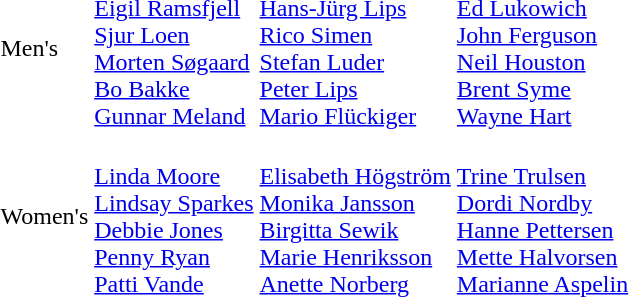<table>
<tr>
<td>Men's<br></td>
<td><br><a href='#'>Eigil Ramsfjell</a><br><a href='#'>Sjur Loen</a><br><a href='#'>Morten Søgaard</a><br><a href='#'>Bo Bakke</a><br><a href='#'>Gunnar Meland</a></td>
<td><br><a href='#'>Hans-Jürg Lips</a><br><a href='#'>Rico Simen</a><br><a href='#'>Stefan Luder</a><br><a href='#'>Peter Lips</a><br><a href='#'>Mario Flückiger</a></td>
<td><br><a href='#'>Ed Lukowich</a><br><a href='#'>John Ferguson</a><br><a href='#'>Neil Houston</a><br><a href='#'>Brent Syme</a><br><a href='#'>Wayne Hart</a></td>
</tr>
<tr>
<td>Women's<br></td>
<td><br><a href='#'>Linda Moore</a><br><a href='#'>Lindsay Sparkes</a><br><a href='#'>Debbie Jones</a><br><a href='#'>Penny Ryan</a><br><a href='#'>Patti Vande</a></td>
<td><br><a href='#'>Elisabeth Högström</a><br><a href='#'>Monika Jansson</a><br><a href='#'>Birgitta Sewik</a><br><a href='#'>Marie Henriksson</a><br><a href='#'>Anette Norberg</a></td>
<td><br><a href='#'>Trine Trulsen</a><br><a href='#'>Dordi Nordby</a><br><a href='#'>Hanne Pettersen</a><br><a href='#'>Mette Halvorsen</a><br><a href='#'>Marianne Aspelin</a></td>
</tr>
</table>
